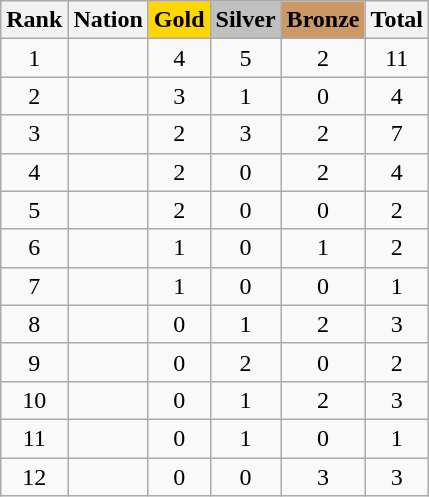<table class="wikitable sortable" style="text-align:center">
<tr>
<th>Rank</th>
<th>Nation</th>
<th style="background-color:gold">Gold</th>
<th style="background-color:silver">Silver</th>
<th style="background-color:#cc9966">Bronze</th>
<th>Total</th>
</tr>
<tr>
<td>1</td>
<td align=left></td>
<td>4</td>
<td>5</td>
<td>2</td>
<td>11</td>
</tr>
<tr>
<td>2</td>
<td align=left></td>
<td>3</td>
<td>1</td>
<td>0</td>
<td>4</td>
</tr>
<tr>
<td>3</td>
<td align=left></td>
<td>2</td>
<td>3</td>
<td>2</td>
<td>7</td>
</tr>
<tr>
<td>4</td>
<td align=left></td>
<td>2</td>
<td>0</td>
<td>2</td>
<td>4</td>
</tr>
<tr>
<td>5</td>
<td align=left></td>
<td>2</td>
<td>0</td>
<td>0</td>
<td>2</td>
</tr>
<tr>
<td>6</td>
<td align=left></td>
<td>1</td>
<td>0</td>
<td>1</td>
<td>2</td>
</tr>
<tr>
<td>7</td>
<td align=left></td>
<td>1</td>
<td>0</td>
<td>0</td>
<td>1</td>
</tr>
<tr>
<td>8</td>
<td align=left></td>
<td>0</td>
<td>1</td>
<td>2</td>
<td>3</td>
</tr>
<tr>
<td>9</td>
<td align=left></td>
<td>0</td>
<td>2</td>
<td>0</td>
<td>2</td>
</tr>
<tr>
<td>10</td>
<td align=left></td>
<td>0</td>
<td>1</td>
<td>2</td>
<td>3</td>
</tr>
<tr>
<td>11</td>
<td align=left></td>
<td>0</td>
<td>1</td>
<td>0</td>
<td>1</td>
</tr>
<tr>
<td>12</td>
<td align=left></td>
<td>0</td>
<td>0</td>
<td>3</td>
<td>3</td>
</tr>
</table>
